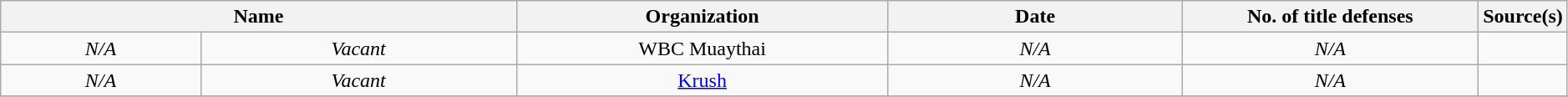<table class="wikitable" style="width:99%; text-align:center;">
<tr>
<th colspan="2" style="width:35%;">Name</th>
<th style="width:25%;">Organization</th>
<th width=20%>Date</th>
<th width=20%>No. of title defenses</th>
<th>Source(s)</th>
</tr>
<tr>
<td><em>N/A</em></td>
<td><em>Vacant</em></td>
<td>WBC Muaythai</td>
<td><em>N/A</em></td>
<td><em>N/A</em></td>
<td></td>
</tr>
<tr>
<td><em>N/A</em></td>
<td><em>Vacant</em></td>
<td><a href='#'>Krush</a></td>
<td><em>N/A</em></td>
<td><em>N/A</em></td>
<td></td>
</tr>
<tr>
</tr>
</table>
